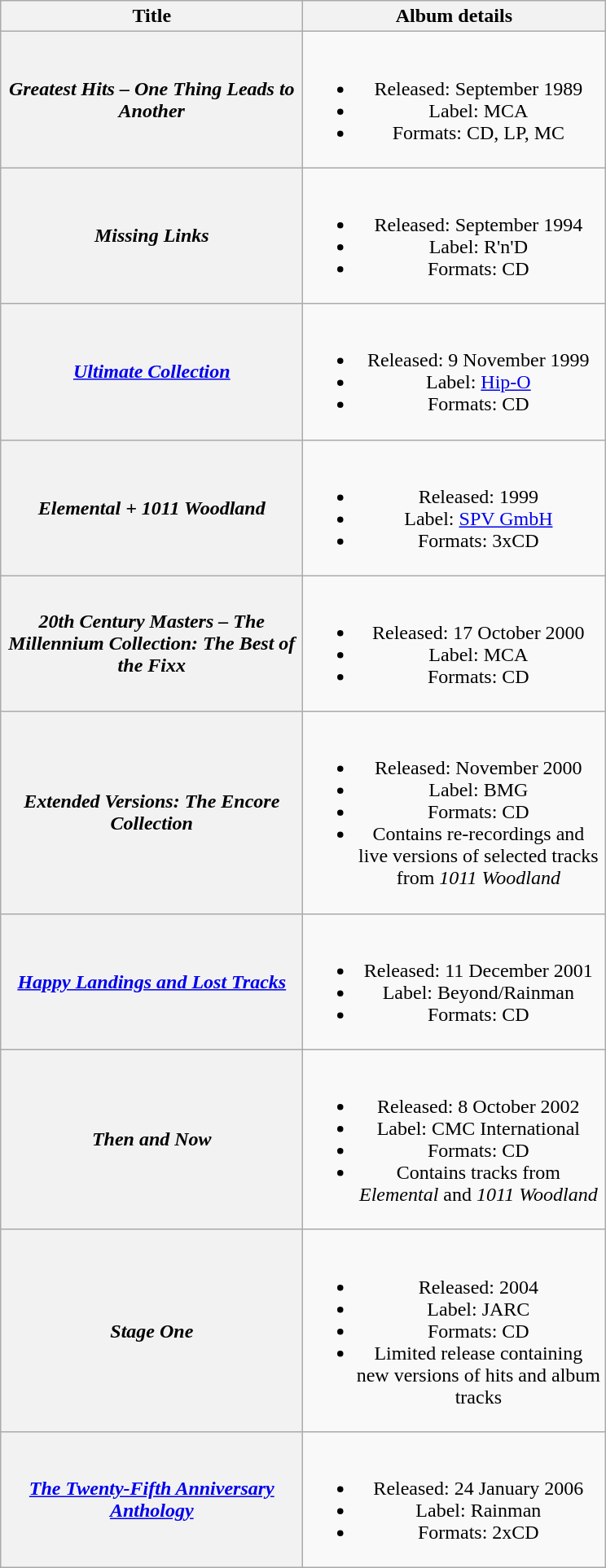<table class="wikitable plainrowheaders" style="text-align:center;">
<tr>
<th scope="col" style="width:15em;">Title</th>
<th scope="col" style="width:15em;">Album details</th>
</tr>
<tr>
<th scope="row"><em>Greatest Hits – One Thing Leads to Another</em></th>
<td><br><ul><li>Released: September 1989</li><li>Label: MCA</li><li>Formats: CD, LP, MC</li></ul></td>
</tr>
<tr>
<th scope="row"><em>Missing Links</em></th>
<td><br><ul><li>Released: September 1994</li><li>Label: R'n'D</li><li>Formats: CD</li></ul></td>
</tr>
<tr>
<th scope="row"><em><a href='#'>Ultimate Collection</a></em></th>
<td><br><ul><li>Released: 9 November 1999</li><li>Label: <a href='#'>Hip-O</a></li><li>Formats: CD</li></ul></td>
</tr>
<tr>
<th scope="row"><em>Elemental + 1011 Woodland</em></th>
<td><br><ul><li>Released: 1999</li><li>Label: <a href='#'>SPV GmbH</a></li><li>Formats: 3xCD</li></ul></td>
</tr>
<tr>
<th scope="row"><em>20th Century Masters – The Millennium Collection: The Best of the Fixx</em></th>
<td><br><ul><li>Released: 17 October 2000</li><li>Label: MCA</li><li>Formats: CD</li></ul></td>
</tr>
<tr>
<th scope="row"><em>Extended Versions: The Encore Collection</em></th>
<td><br><ul><li>Released: November 2000</li><li>Label: BMG</li><li>Formats: CD</li><li>Contains re-recordings and live versions of selected tracks from <em>1011 Woodland</em></li></ul></td>
</tr>
<tr>
<th scope="row"><em><a href='#'>Happy Landings and Lost Tracks</a></em></th>
<td><br><ul><li>Released: 11 December 2001</li><li>Label: Beyond/Rainman</li><li>Formats: CD</li></ul></td>
</tr>
<tr>
<th scope="row"><em>Then and Now</em></th>
<td><br><ul><li>Released: 8 October 2002</li><li>Label: CMC International</li><li>Formats: CD</li><li>Contains  tracks from <em>Elemental</em> and <em>1011 Woodland</em></li></ul></td>
</tr>
<tr>
<th scope="row"><em>Stage One</em></th>
<td><br><ul><li>Released: 2004</li><li>Label: JARC</li><li>Formats: CD</li><li>Limited release containing new versions of hits and album tracks</li></ul></td>
</tr>
<tr>
<th scope="row"><em><a href='#'>The Twenty-Fifth Anniversary Anthology</a></em></th>
<td><br><ul><li>Released: 24 January 2006</li><li>Label: Rainman</li><li>Formats: 2xCD</li></ul></td>
</tr>
</table>
